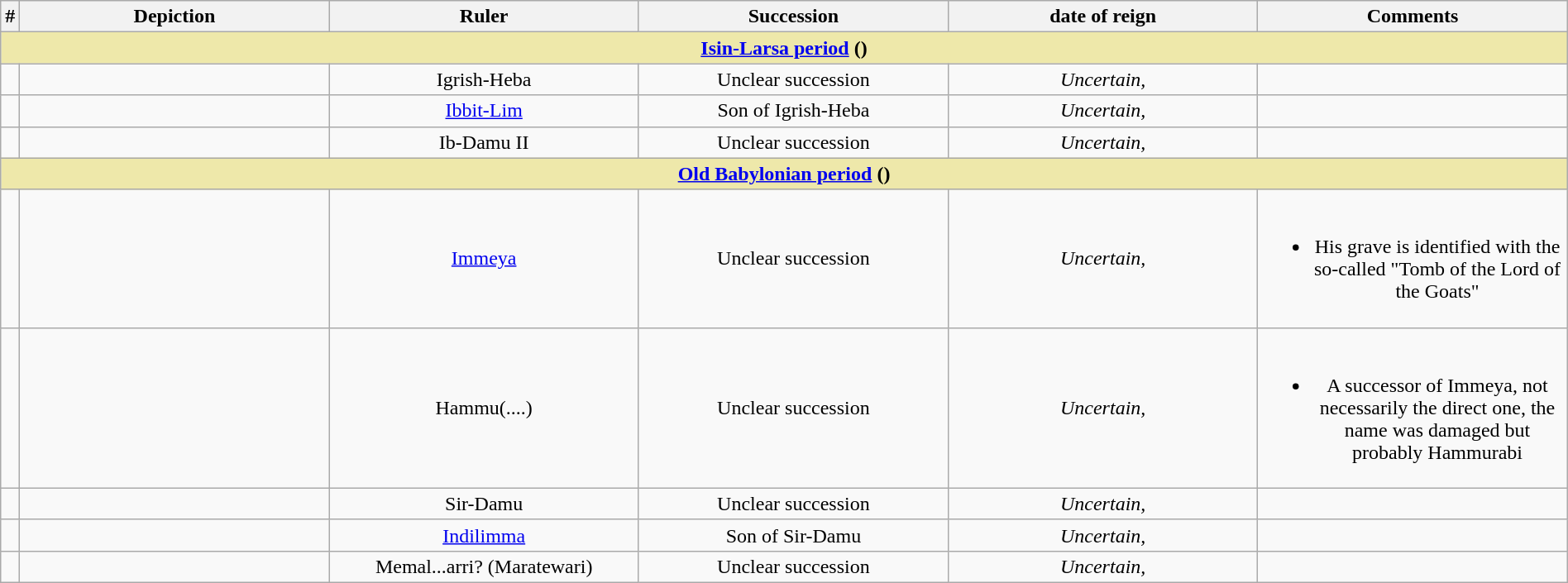<table class="wikitable"border="1"style="width:100%;text-align:center">
<tr>
<th width="1%">#</th>
<th width="19.8%">Depiction</th>
<th width="19.8%">Ruler</th>
<th width="19.8%">Succession</th>
<th width="19.8%"> date of reign</th>
<th width="19.8%">Comments</th>
</tr>
<tr>
<td colspan="7"align="center"style="background-color:palegoldenrod"><strong><a href='#'>Isin-Larsa period</a> ()</strong></td>
</tr>
<tr>
<td></td>
<td></td>
<td>Igrish-Heba</td>
<td>Unclear succession</td>
<td><em>Uncertain,</em><br></td>
<td></td>
</tr>
<tr>
<td></td>
<td></td>
<td><a href='#'>Ibbit-Lim</a></td>
<td>Son of Igrish-Heba</td>
<td><em>Uncertain,</em><br></td>
<td></td>
</tr>
<tr>
<td></td>
<td></td>
<td>Ib-Damu II</td>
<td>Unclear succession</td>
<td><em>Uncertain,</em><br></td>
<td></td>
</tr>
<tr>
<td colspan="7"align="center"style="background-color:palegoldenrod"><strong><a href='#'>Old Babylonian period</a> ()</strong></td>
</tr>
<tr>
<td></td>
<td></td>
<td><a href='#'>Immeya</a></td>
<td>Unclear succession</td>
<td><em>Uncertain,</em><br></td>
<td><br><ul><li>His grave is identified with the so-called "Tomb of the Lord of the Goats"</li></ul></td>
</tr>
<tr>
<td></td>
<td></td>
<td>Hammu(....)</td>
<td>Unclear succession</td>
<td><em>Uncertain,</em><br></td>
<td><br><ul><li>A successor of Immeya, not necessarily the direct one, the name was damaged but probably Hammurabi</li></ul></td>
</tr>
<tr>
<td></td>
<td></td>
<td>Sir-Damu</td>
<td>Unclear succession</td>
<td><em>Uncertain,</em><br></td>
<td></td>
</tr>
<tr>
<td></td>
<td></td>
<td><a href='#'>Indilimma</a></td>
<td>Son of Sir-Damu</td>
<td><em>Uncertain,</em><br></td>
<td></td>
</tr>
<tr>
<td></td>
<td></td>
<td>Memal...arri? (Maratewari)</td>
<td>Unclear succession</td>
<td><em>Uncertain,</em><br></td>
<td></td>
</tr>
</table>
